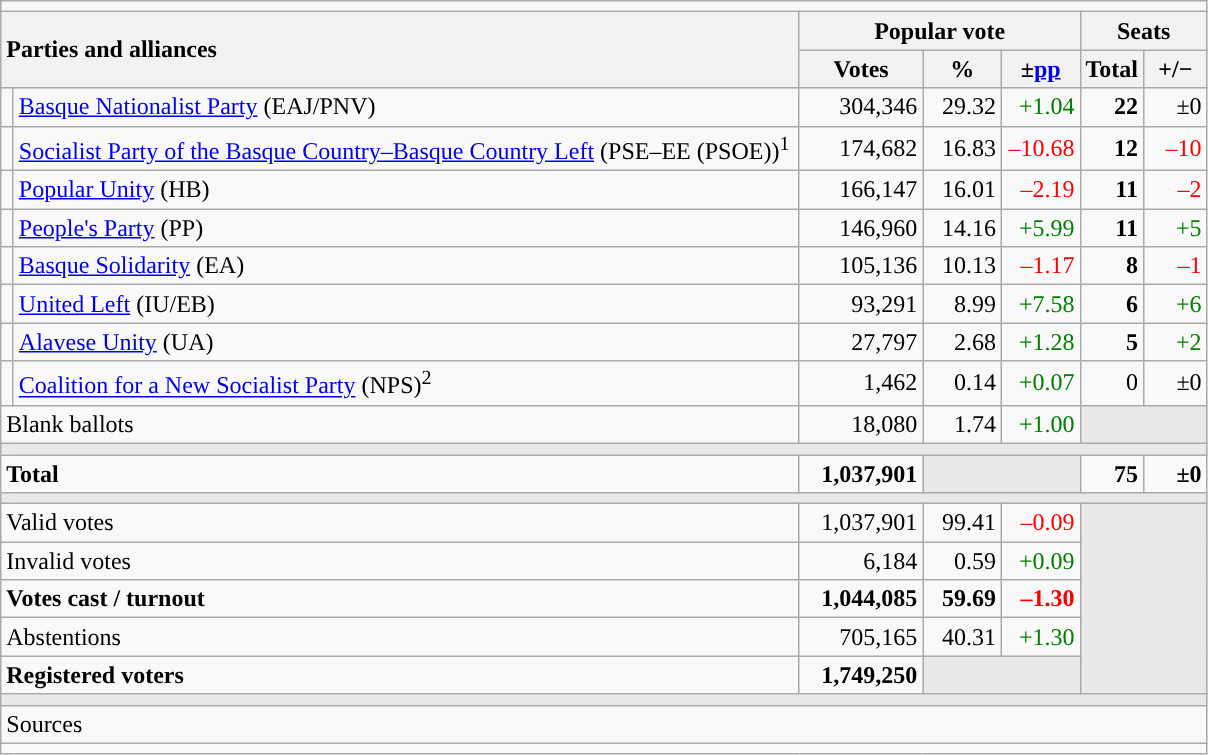<table class="wikitable" style="text-align:right;">
<tr>
<td colspan="7"></td>
</tr>
<tr>
<th style="text-align:left;" rowspan="2" colspan="2" width="525">Parties and alliances</th>
<th colspan="3">Popular vote</th>
<th colspan="2">Seats</th>
</tr>
<tr>
<th width="75">Votes</th>
<th width="45">%</th>
<th width="45">±<a href='#'>pp</a></th>
<th width="35">Total</th>
<th width="35">+/−</th>
</tr>
<tr>
<td width="1" style="color:inherit;background:"></td>
<td align="left"><a href='#'>Basque Nationalist Party</a> (EAJ/PNV)</td>
<td>304,346</td>
<td>29.32</td>
<td style="color:green;">+1.04</td>
<td><strong>22</strong></td>
<td>±0</td>
</tr>
<tr>
<td style="color:inherit;background:"></td>
<td align="left"><a href='#'>Socialist Party of the Basque Country–Basque Country Left</a> (PSE–EE (PSOE))<sup>1</sup></td>
<td>174,682</td>
<td>16.83</td>
<td style="color:red;">–10.68</td>
<td><strong>12</strong></td>
<td style="color:red;">–10</td>
</tr>
<tr>
<td style="color:inherit;background:"></td>
<td align="left"><a href='#'>Popular Unity</a> (HB)</td>
<td>166,147</td>
<td>16.01</td>
<td style="color:red;">–2.19</td>
<td><strong>11</strong></td>
<td style="color:red;">–2</td>
</tr>
<tr>
<td style="color:inherit;background:"></td>
<td align="left"><a href='#'>People's Party</a> (PP)</td>
<td>146,960</td>
<td>14.16</td>
<td style="color:green;">+5.99</td>
<td><strong>11</strong></td>
<td style="color:green;">+5</td>
</tr>
<tr>
<td style="color:inherit;background:"></td>
<td align="left"><a href='#'>Basque Solidarity</a> (EA)</td>
<td>105,136</td>
<td>10.13</td>
<td style="color:red;">–1.17</td>
<td><strong>8</strong></td>
<td style="color:red;">–1</td>
</tr>
<tr>
<td style="color:inherit;background:"></td>
<td align="left"><a href='#'>United Left</a> (IU/EB)</td>
<td>93,291</td>
<td>8.99</td>
<td style="color:green;">+7.58</td>
<td><strong>6</strong></td>
<td style="color:green;">+6</td>
</tr>
<tr>
<td style="color:inherit;background:"></td>
<td align="left"><a href='#'>Alavese Unity</a> (UA)</td>
<td>27,797</td>
<td>2.68</td>
<td style="color:green;">+1.28</td>
<td><strong>5</strong></td>
<td style="color:green;">+2</td>
</tr>
<tr>
<td style="color:inherit;background:"></td>
<td align="left"><a href='#'>Coalition for a New Socialist Party</a> (NPS)<sup>2</sup></td>
<td>1,462</td>
<td>0.14</td>
<td style="color:green;">+0.07</td>
<td>0</td>
<td>±0</td>
</tr>
<tr>
<td align="left" colspan="2">Blank ballots</td>
<td>18,080</td>
<td>1.74</td>
<td style="color:green;">+1.00</td>
<td bgcolor="#E9E9E9" colspan="2"></td>
</tr>
<tr>
<td colspan="7" bgcolor="#E9E9E9"></td>
</tr>
<tr style="font-weight:bold;">
<td align="left" colspan="2">Total</td>
<td>1,037,901</td>
<td bgcolor="#E9E9E9" colspan="2"></td>
<td>75</td>
<td>±0</td>
</tr>
<tr>
<td colspan="7" bgcolor="#E9E9E9"></td>
</tr>
<tr>
<td align="left" colspan="2">Valid votes</td>
<td>1,037,901</td>
<td>99.41</td>
<td style="color:red;">–0.09</td>
<td bgcolor="#E9E9E9" colspan="2" rowspan="5"></td>
</tr>
<tr>
<td align="left" colspan="2">Invalid votes</td>
<td>6,184</td>
<td>0.59</td>
<td style="color:green;">+0.09</td>
</tr>
<tr style="font-weight:bold;">
<td align="left" colspan="2">Votes cast / turnout</td>
<td>1,044,085</td>
<td>59.69</td>
<td style="color:red;">–1.30</td>
</tr>
<tr>
<td align="left" colspan="2">Abstentions</td>
<td>705,165</td>
<td>40.31</td>
<td style="color:green;">+1.30</td>
</tr>
<tr style="font-weight:bold;">
<td align="left" colspan="2">Registered voters</td>
<td>1,749,250</td>
<td bgcolor="#E9E9E9" colspan="2"></td>
</tr>
<tr>
<td colspan="7" bgcolor="#E9E9E9"></td>
</tr>
<tr>
<td align="left" colspan="7">Sources</td>
</tr>
<tr>
<td colspan="7" style="text-align:left; max-width:790px;"></td>
</tr>
</table>
